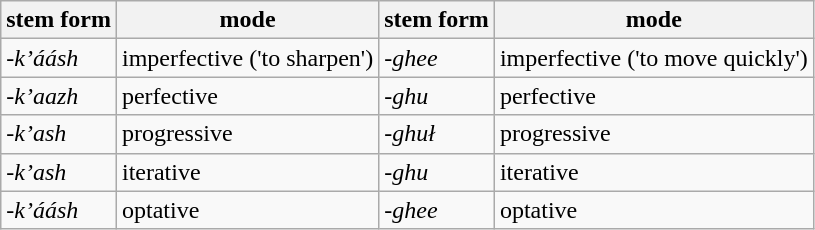<table class="wikitable" style="margin-left:1em">
<tr>
<th>stem form</th>
<th>mode</th>
<th>stem form</th>
<th>mode</th>
</tr>
<tr>
<td><em>-k’áásh</em></td>
<td>imperfective ('to sharpen')</td>
<td><em>-ghee</em></td>
<td>imperfective ('to move quickly')</td>
</tr>
<tr>
<td><em>-k’aazh</em></td>
<td>perfective</td>
<td><em>-ghu</em></td>
<td>perfective</td>
</tr>
<tr>
<td><em>-k’ash</em></td>
<td>progressive</td>
<td><em>-ghuł</em></td>
<td>progressive</td>
</tr>
<tr>
<td><em>-k’ash</em></td>
<td>iterative</td>
<td><em>-ghu</em></td>
<td>iterative</td>
</tr>
<tr>
<td><em>-k’áásh</em></td>
<td>optative</td>
<td><em>-ghee</em></td>
<td>optative</td>
</tr>
</table>
